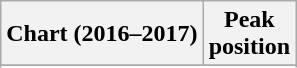<table class="wikitable sortable plainrowheaders">
<tr>
<th>Chart (2016–2017)</th>
<th>Peak<br>position</th>
</tr>
<tr>
</tr>
<tr>
</tr>
<tr>
</tr>
<tr>
</tr>
<tr>
</tr>
</table>
